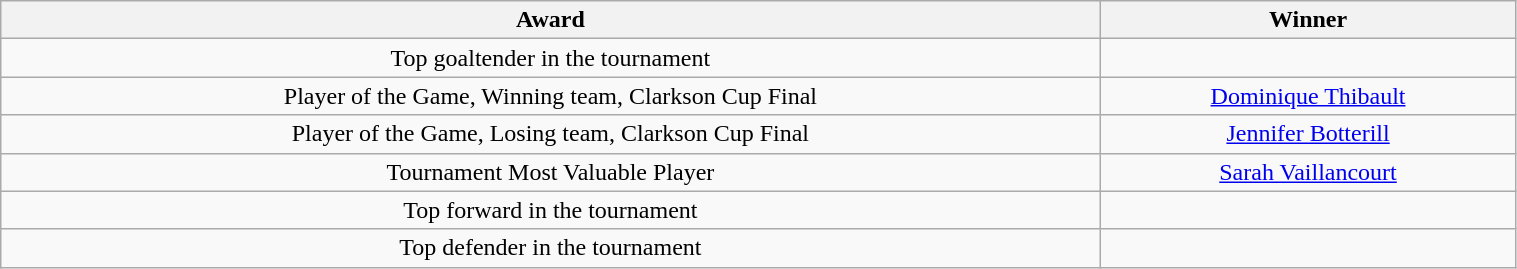<table class="wikitable" width="80%">
<tr>
<th>Award</th>
<th>Winner</th>
</tr>
<tr align="center">
<td>Top goaltender in the tournament</td>
<td></td>
</tr>
<tr align="center">
<td>Player of the Game, Winning team, Clarkson Cup Final</td>
<td><a href='#'>Dominique Thibault</a></td>
</tr>
<tr align="center">
<td>Player of the Game, Losing team, Clarkson Cup Final</td>
<td><a href='#'>Jennifer Botterill</a></td>
</tr>
<tr align="center">
<td>Tournament Most Valuable Player</td>
<td><a href='#'>Sarah Vaillancourt</a></td>
</tr>
<tr align="center">
<td>Top forward in the tournament</td>
<td></td>
</tr>
<tr align="center">
<td>Top defender in the tournament</td>
<td></td>
</tr>
</table>
